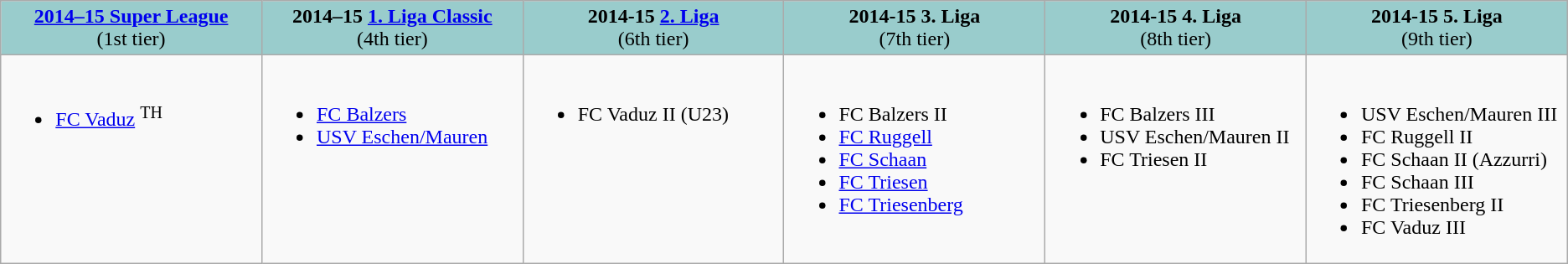<table class="wikitable">
<tr valign="top" bgcolor="#99CCCC">
<td align="center" width="16%"><strong><a href='#'>2014–15 Super League</a></strong><br>(1st tier)</td>
<td align="center" width="16%"><strong>2014–15 <a href='#'>1. Liga Classic</a></strong><br>(4th tier)</td>
<td align="center" width="16%"><strong>2014-15 <a href='#'>2. Liga</a></strong><br>(6th tier)</td>
<td align="center" width="16%"><strong>2014-15 3. Liga</strong><br>(7th tier)</td>
<td align="center" width="16%"><strong>2014-15 4. Liga</strong><br>(8th tier)</td>
<td align="center" width="16%"><strong>2014-15 5. Liga</strong><br>(9th tier)</td>
</tr>
<tr valign="top">
<td><br><ul><li><a href='#'>FC Vaduz</a> <sup>TH</sup></li></ul></td>
<td><br><ul><li><a href='#'>FC Balzers</a></li><li><a href='#'>USV Eschen/Mauren</a></li></ul></td>
<td><br><ul><li>FC Vaduz II (U23)</li></ul></td>
<td><br><ul><li>FC Balzers II</li><li><a href='#'>FC Ruggell</a></li><li><a href='#'>FC Schaan</a></li><li><a href='#'>FC Triesen</a></li><li><a href='#'>FC Triesenberg</a></li></ul></td>
<td><br><ul><li>FC Balzers III</li><li>USV Eschen/Mauren II</li><li>FC Triesen II</li></ul></td>
<td><br><ul><li>USV Eschen/Mauren III</li><li>FC Ruggell II</li><li>FC Schaan II (Azzurri)</li><li>FC Schaan III</li><li>FC Triesenberg II</li><li>FC Vaduz III</li></ul></td>
</tr>
</table>
